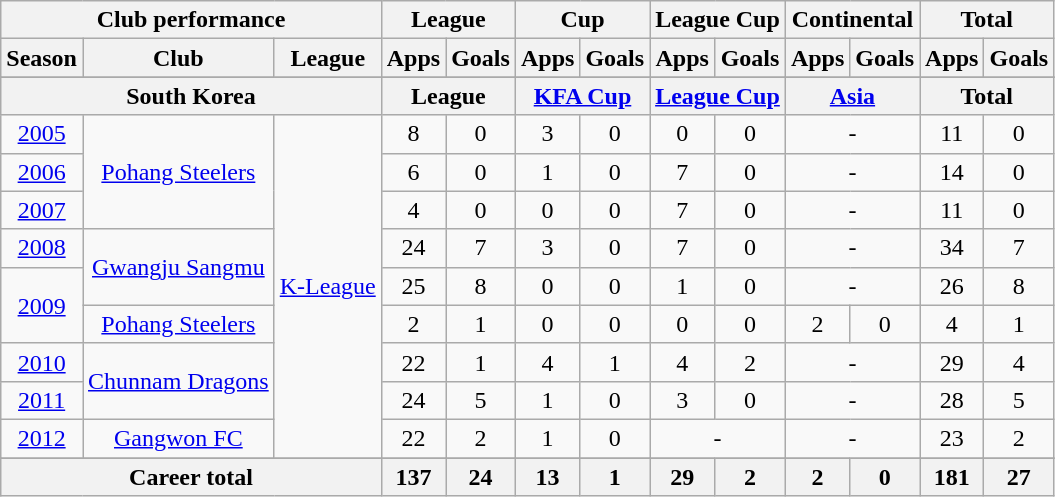<table class="wikitable" style="text-align:center">
<tr>
<th colspan=3>Club performance</th>
<th colspan=2>League</th>
<th colspan=2>Cup</th>
<th colspan=2>League Cup</th>
<th colspan=2>Continental</th>
<th colspan=2>Total</th>
</tr>
<tr>
<th>Season</th>
<th>Club</th>
<th>League</th>
<th>Apps</th>
<th>Goals</th>
<th>Apps</th>
<th>Goals</th>
<th>Apps</th>
<th>Goals</th>
<th>Apps</th>
<th>Goals</th>
<th>Apps</th>
<th>Goals</th>
</tr>
<tr>
</tr>
<tr>
<th colspan=3>South Korea</th>
<th colspan=2>League</th>
<th colspan=2><a href='#'>KFA Cup</a></th>
<th colspan=2><a href='#'>League Cup</a></th>
<th colspan=2><a href='#'>Asia</a></th>
<th colspan=2>Total</th>
</tr>
<tr>
<td><a href='#'>2005</a></td>
<td rowspan="3"><a href='#'>Pohang Steelers</a></td>
<td rowspan="9"><a href='#'>K-League</a></td>
<td>8</td>
<td>0</td>
<td>3</td>
<td>0</td>
<td>0</td>
<td>0</td>
<td colspan="2">-</td>
<td>11</td>
<td>0</td>
</tr>
<tr>
<td><a href='#'>2006</a></td>
<td>6</td>
<td>0</td>
<td>1</td>
<td>0</td>
<td>7</td>
<td>0</td>
<td colspan="2">-</td>
<td>14</td>
<td>0</td>
</tr>
<tr>
<td><a href='#'>2007</a></td>
<td>4</td>
<td>0</td>
<td>0</td>
<td>0</td>
<td>7</td>
<td>0</td>
<td colspan="2">-</td>
<td>11</td>
<td>0</td>
</tr>
<tr>
<td><a href='#'>2008</a></td>
<td rowspan="2"><a href='#'>Gwangju Sangmu</a></td>
<td>24</td>
<td>7</td>
<td>3</td>
<td>0</td>
<td>7</td>
<td>0</td>
<td colspan="2">-</td>
<td>34</td>
<td>7</td>
</tr>
<tr>
<td rowspan="2"><a href='#'>2009</a></td>
<td>25</td>
<td>8</td>
<td>0</td>
<td>0</td>
<td>1</td>
<td>0</td>
<td colspan="2">-</td>
<td>26</td>
<td>8</td>
</tr>
<tr>
<td rowspan="1"><a href='#'>Pohang Steelers</a></td>
<td>2</td>
<td>1</td>
<td>0</td>
<td>0</td>
<td>0</td>
<td>0</td>
<td>2</td>
<td>0</td>
<td>4</td>
<td>1</td>
</tr>
<tr>
<td><a href='#'>2010</a></td>
<td rowspan="2"><a href='#'>Chunnam Dragons</a></td>
<td>22</td>
<td>1</td>
<td>4</td>
<td>1</td>
<td>4</td>
<td>2</td>
<td colspan="2">-</td>
<td>29</td>
<td>4</td>
</tr>
<tr>
<td><a href='#'>2011</a></td>
<td>24</td>
<td>5</td>
<td>1</td>
<td>0</td>
<td>3</td>
<td>0</td>
<td colspan="2">-</td>
<td>28</td>
<td>5</td>
</tr>
<tr>
<td><a href='#'>2012</a></td>
<td rowspan="1"><a href='#'>Gangwon FC</a></td>
<td>22</td>
<td>2</td>
<td>1</td>
<td>0</td>
<td colspan="2">-</td>
<td colspan="2">-</td>
<td>23</td>
<td>2</td>
</tr>
<tr>
</tr>
<tr>
<th colspan=3>Career total</th>
<th>137</th>
<th>24</th>
<th>13</th>
<th>1</th>
<th>29</th>
<th>2</th>
<th>2</th>
<th>0</th>
<th>181</th>
<th>27</th>
</tr>
</table>
